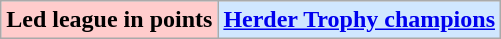<table class="wikitable">
<tr>
<td bgcolor="#FFCCCC"><strong>Led league in points</strong></td>
<td bgcolor="#D0E7FF"><strong><a href='#'>Herder Trophy champions</a></strong></td>
</tr>
</table>
